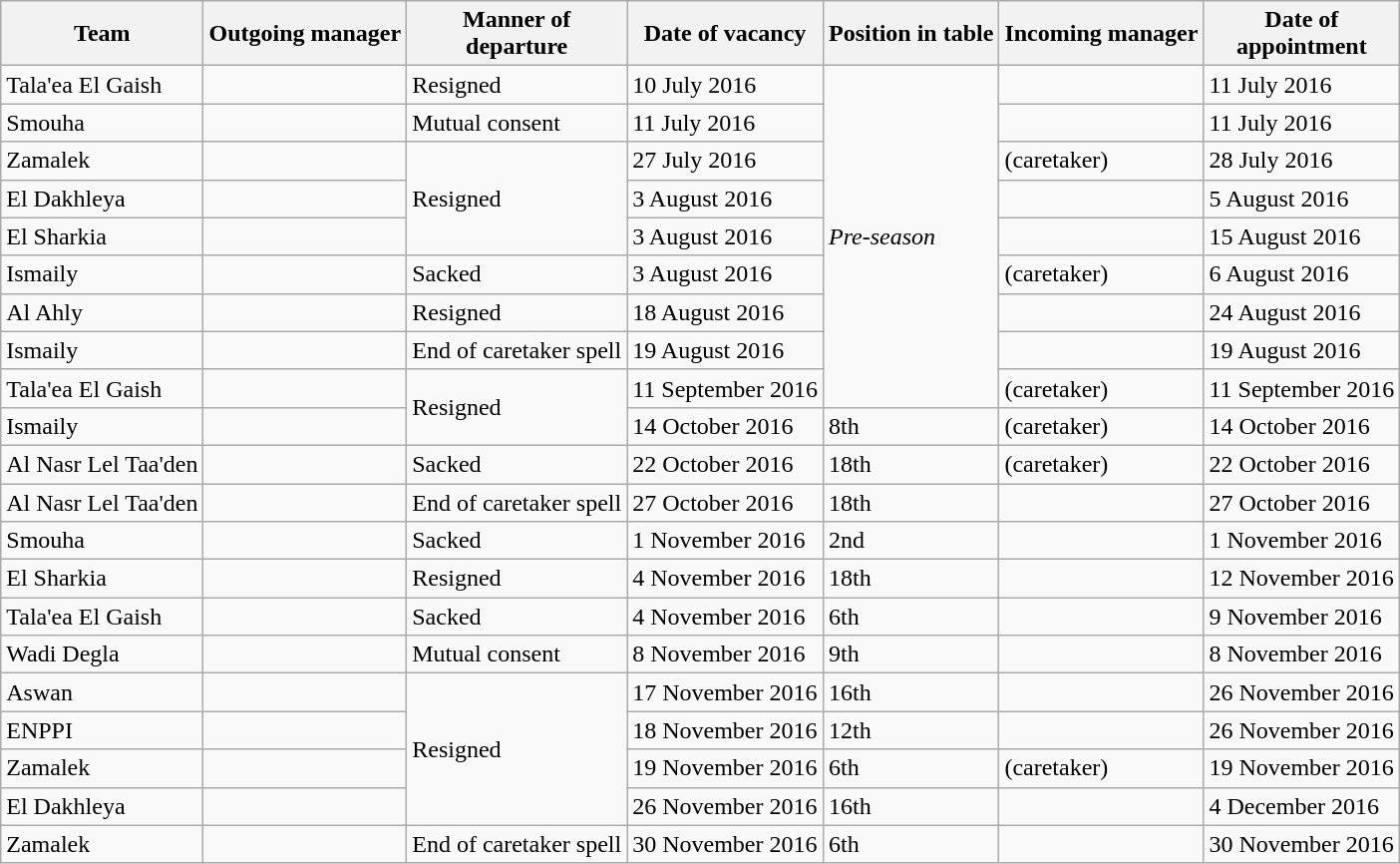<table class="wikitable sortable">
<tr>
<th>Team</th>
<th>Outgoing manager</th>
<th>Manner of<br>departure</th>
<th>Date of vacancy</th>
<th>Position in table</th>
<th>Incoming manager</th>
<th>Date of<br>appointment</th>
</tr>
<tr>
<td>Tala'ea El Gaish</td>
<td> </td>
<td>Resigned</td>
<td>10 July 2016</td>
<td rowspan="9"><em>Pre-season</em></td>
<td> </td>
<td>11 July 2016</td>
</tr>
<tr>
<td>Smouha</td>
<td> </td>
<td>Mutual consent</td>
<td>11 July 2016</td>
<td> </td>
<td>11 July 2016</td>
</tr>
<tr>
<td>Zamalek</td>
<td> </td>
<td rowspan="3">Resigned</td>
<td>27 July 2016</td>
<td>  (caretaker)</td>
<td>28 July 2016</td>
</tr>
<tr>
<td>El Dakhleya</td>
<td> </td>
<td>3 August 2016</td>
<td> </td>
<td>5 August 2016</td>
</tr>
<tr>
<td>El Sharkia</td>
<td> </td>
<td>3 August 2016</td>
<td> </td>
<td>15 August 2016</td>
</tr>
<tr>
<td>Ismaily</td>
<td> </td>
<td>Sacked</td>
<td>3 August 2016</td>
<td>  (caretaker)</td>
<td>6 August 2016</td>
</tr>
<tr>
<td>Al Ahly</td>
<td> </td>
<td>Resigned</td>
<td>18 August 2016</td>
<td> </td>
<td>24 August 2016</td>
</tr>
<tr>
<td>Ismaily</td>
<td> </td>
<td>End of caretaker spell</td>
<td>19 August 2016</td>
<td> </td>
<td>19 August 2016</td>
</tr>
<tr>
<td>Tala'ea El Gaish</td>
<td> </td>
<td rowspan="2">Resigned</td>
<td>11 September 2016</td>
<td>  (caretaker)</td>
<td>11 September 2016</td>
</tr>
<tr>
<td>Ismaily</td>
<td> </td>
<td>14 October 2016</td>
<td>8th</td>
<td>  (caretaker)</td>
<td>14 October 2016</td>
</tr>
<tr>
<td>Al Nasr Lel Taa'den</td>
<td> </td>
<td>Sacked</td>
<td>22 October 2016</td>
<td>18th</td>
<td>  (caretaker)</td>
<td>22 October 2016</td>
</tr>
<tr>
<td>Al Nasr Lel Taa'den</td>
<td> </td>
<td>End of caretaker spell</td>
<td>27 October 2016</td>
<td>18th</td>
<td> </td>
<td>27 October 2016</td>
</tr>
<tr>
<td>Smouha</td>
<td> </td>
<td>Sacked</td>
<td>1 November 2016</td>
<td>2nd</td>
<td> </td>
<td>1 November 2016</td>
</tr>
<tr>
<td>El Sharkia</td>
<td> </td>
<td>Resigned</td>
<td>4 November 2016</td>
<td>18th</td>
<td> </td>
<td>12 November 2016</td>
</tr>
<tr>
<td>Tala'ea El Gaish</td>
<td> </td>
<td>Sacked</td>
<td>4 November 2016</td>
<td>6th</td>
<td> </td>
<td>9 November 2016</td>
</tr>
<tr>
<td>Wadi Degla</td>
<td> </td>
<td>Mutual consent</td>
<td>8 November 2016</td>
<td>9th</td>
<td> </td>
<td>8 November 2016</td>
</tr>
<tr>
<td>Aswan</td>
<td> </td>
<td rowspan="4">Resigned</td>
<td>17 November 2016</td>
<td>16th</td>
<td> </td>
<td>26 November 2016</td>
</tr>
<tr>
<td>ENPPI</td>
<td> </td>
<td>18 November 2016</td>
<td>12th</td>
<td> </td>
<td>26 November 2016</td>
</tr>
<tr>
<td>Zamalek</td>
<td> </td>
<td>19 November 2016</td>
<td>6th</td>
<td>  (caretaker)</td>
<td>19 November 2016</td>
</tr>
<tr>
<td>El Dakhleya</td>
<td> </td>
<td>26 November 2016</td>
<td>16th</td>
<td> </td>
<td>4 December 2016</td>
</tr>
<tr>
<td>Zamalek</td>
<td> </td>
<td>End of caretaker spell</td>
<td>30 November 2016</td>
<td>6th</td>
<td> </td>
<td>30 November 2016</td>
</tr>
</table>
